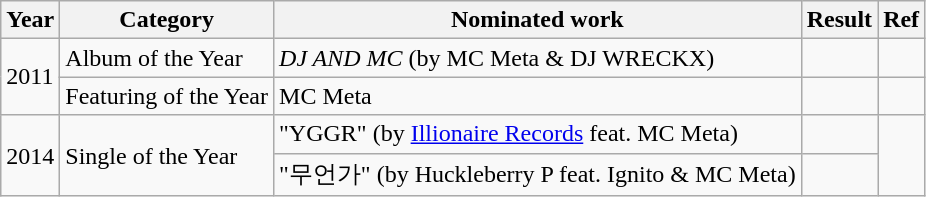<table class="wikitable">
<tr>
<th>Year</th>
<th>Category</th>
<th>Nominated work</th>
<th>Result</th>
<th>Ref</th>
</tr>
<tr>
<td rowspan="2">2011</td>
<td>Album of the Year</td>
<td><em>DJ AND MC</em> (by MC Meta & DJ WRECKX)</td>
<td></td>
<td></td>
</tr>
<tr>
<td>Featuring of the Year</td>
<td>MC Meta</td>
<td></td>
<td></td>
</tr>
<tr>
<td rowspan="2">2014</td>
<td rowspan="2">Single of the Year</td>
<td>"YGGR" (by <a href='#'>Illionaire Records</a> feat. MC Meta)</td>
<td></td>
<td rowspan="2"></td>
</tr>
<tr>
<td>"무언가" (by Huckleberry P feat. Ignito & MC Meta)</td>
<td></td>
</tr>
</table>
